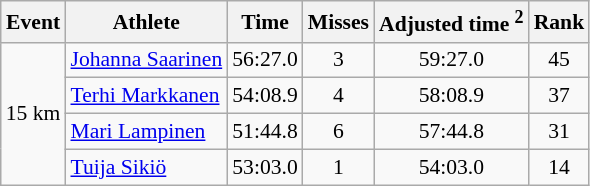<table class="wikitable" style="font-size:90%">
<tr>
<th>Event</th>
<th>Athlete</th>
<th>Time</th>
<th>Misses</th>
<th>Adjusted time <sup>2</sup></th>
<th>Rank</th>
</tr>
<tr>
<td rowspan="4">15 km</td>
<td><a href='#'>Johanna Saarinen</a></td>
<td align="center">56:27.0</td>
<td align="center">3</td>
<td align="center">59:27.0</td>
<td align="center">45</td>
</tr>
<tr>
<td><a href='#'>Terhi Markkanen</a></td>
<td align="center">54:08.9</td>
<td align="center">4</td>
<td align="center">58:08.9</td>
<td align="center">37</td>
</tr>
<tr>
<td><a href='#'>Mari Lampinen</a></td>
<td align="center">51:44.8</td>
<td align="center">6</td>
<td align="center">57:44.8</td>
<td align="center">31</td>
</tr>
<tr>
<td><a href='#'>Tuija Sikiö</a></td>
<td align="center">53:03.0</td>
<td align="center">1</td>
<td align="center">54:03.0</td>
<td align="center">14</td>
</tr>
</table>
